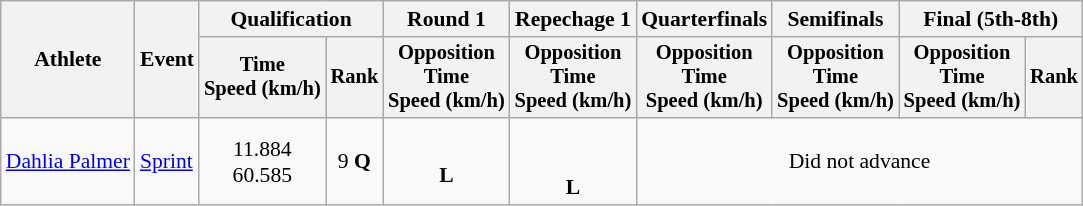<table class="wikitable" style="font-size:90%">
<tr>
<th rowspan=2>Athlete</th>
<th rowspan=2>Event</th>
<th colspan=2>Qualification</th>
<th>Round 1</th>
<th>Repechage 1</th>
<th>Quarterfinals</th>
<th>Semifinals</th>
<th colspan=2>Final (5th-8th)</th>
</tr>
<tr style="font-size:95%">
<th>Time<br>Speed (km/h)</th>
<th>Rank</th>
<th>Opposition<br>Time<br>Speed (km/h)</th>
<th>Opposition<br>Time<br>Speed (km/h)</th>
<th>Opposition<br>Time<br>Speed (km/h)</th>
<th>Opposition<br>Time<br>Speed (km/h)</th>
<th>Opposition<br>Time<br>Speed (km/h)</th>
<th>Rank</th>
</tr>
<tr align=center>
<td align=left><a href='#'>Dahlia Palmer</a></td>
<td align=left><a href='#'>Sprint</a></td>
<td>11.884<br>60.585</td>
<td>9 <strong>Q</strong></td>
<td><br><strong>L</strong></td>
<td><br><br><strong>L</strong></td>
<td colspan=4>Did not advance</td>
</tr>
</table>
